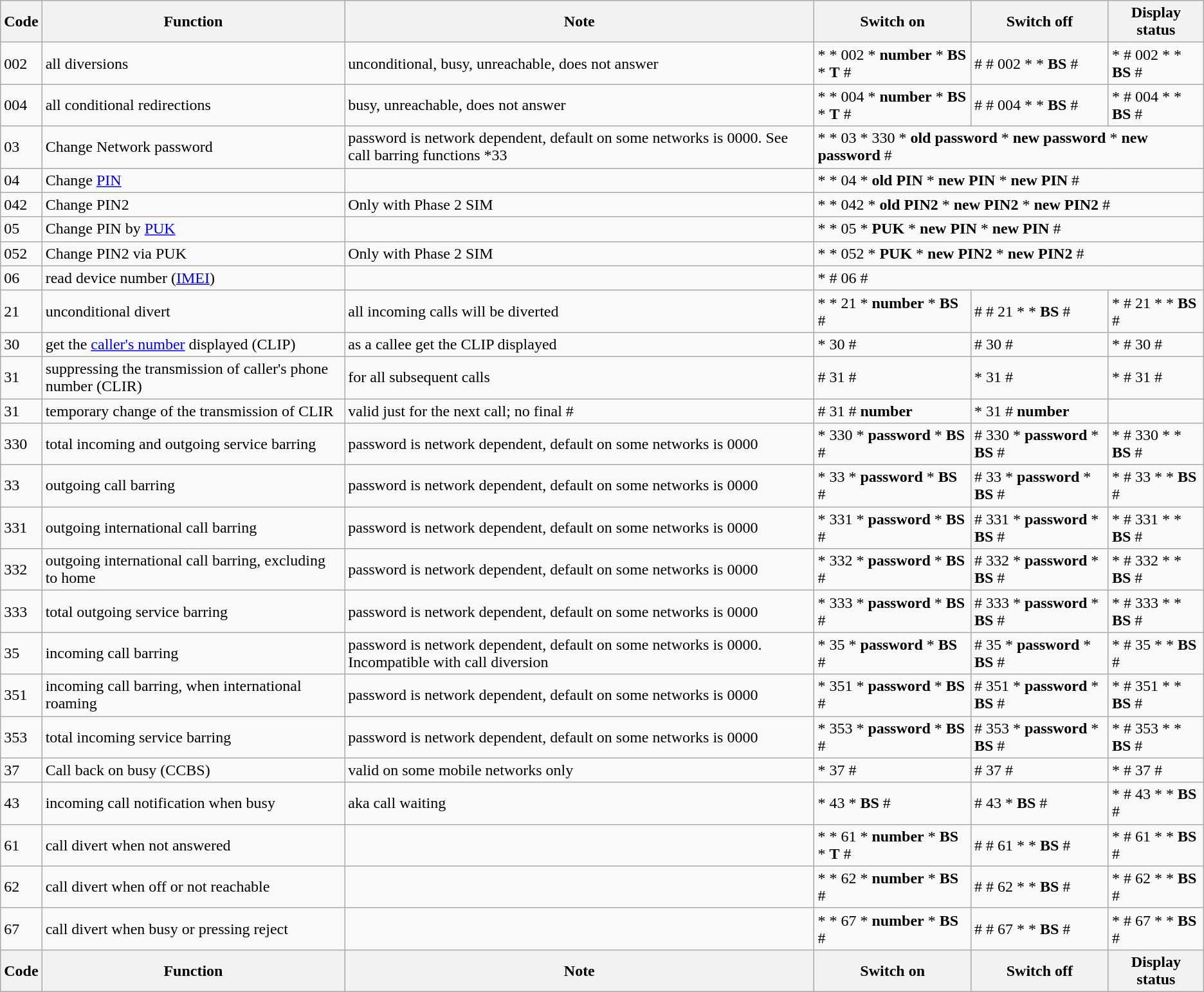<table Class = "wikitable sortable">
<tr>
<th>Code</th>
<th>Function</th>
<th>Note</th>
<th>Switch on</th>
<th>Switch off</th>
<th>Display status</th>
</tr>
<tr>
<td>002</td>
<td>all diversions</td>
<td>unconditional, busy, unreachable, does not answer</td>
<td>* * 002 * <strong>number</strong> * <strong>BS</strong> * <strong>T</strong> #</td>
<td># # 002 * * <strong>BS</strong> #</td>
<td>* # 002 * * <strong>BS</strong> #</td>
</tr>
<tr>
<td>004</td>
<td>all conditional redirections</td>
<td>busy, unreachable, does not answer</td>
<td>* * 004 * <strong>number</strong> * <strong>BS</strong> * <strong>T</strong> #</td>
<td># # 004 * * <strong>BS</strong> #</td>
<td>* # 004 * * <strong>BS</strong> #</td>
</tr>
<tr>
<td>03</td>
<td>Change Network password</td>
<td>password is network dependent, default on some networks is 0000. See call barring functions *33</td>
<td colspan = "3">* * 03 * 330 * <strong>old password</strong> * <strong>new password</strong> * <strong>new password</strong> #</td>
</tr>
<tr>
<td>04</td>
<td>Change <a href='#'>PIN</a></td>
<td></td>
<td colspan = "3">* * 04 * <strong>old PIN</strong> * <strong>new PIN</strong> * <strong>new PIN</strong> #</td>
</tr>
<tr>
<td>042</td>
<td>Change PIN2</td>
<td>Only with Phase 2 SIM</td>
<td colspan = "3">* * 042 * <strong>old PIN2</strong> * <strong>new PIN2</strong> * <strong>new PIN2</strong> #</td>
</tr>
<tr>
<td>05</td>
<td>Change PIN by <a href='#'>PUK</a></td>
<td></td>
<td colspan="3">* * 05 * <strong>PUK</strong> * <strong>new PIN</strong> * <strong>new PIN</strong> #</td>
</tr>
<tr>
<td>052</td>
<td>Change PIN2 via PUK</td>
<td>Only with Phase 2 SIM</td>
<td colspan = "3">* * 052 * <strong>PUK</strong> * <strong>new PIN2</strong> * <strong>new PIN2</strong> #</td>
</tr>
<tr>
<td>06</td>
<td>read device number (<a href='#'>IMEI</a>)</td>
<td></td>
<td colspan = "3">* # 06 #</td>
</tr>
<tr>
<td>21</td>
<td>unconditional divert</td>
<td>all incoming calls will be diverted</td>
<td>* * 21 * <strong>number</strong> * <strong>BS</strong> #</td>
<td># # 21 * * <strong>BS</strong> #</td>
<td>* # 21 * * <strong>BS</strong> #</td>
</tr>
<tr>
<td>30</td>
<td>get the <a href='#'>caller's number</a> displayed (CLIP)</td>
<td>as a callee get the CLIP displayed</td>
<td>* 30 #</td>
<td># 30 #</td>
<td>* # 30 #</td>
</tr>
<tr>
<td>31</td>
<td>suppressing the transmission of caller's phone number (CLIR)</td>
<td>for all subsequent calls</td>
<td># 31 #</td>
<td>* 31 #</td>
<td>* # 31 #</td>
</tr>
<tr>
<td>31</td>
<td>temporary change of the transmission of CLIR</td>
<td>valid just for the next call; no final #</td>
<td># 31 # <strong>number</strong></td>
<td>* 31 # <strong>number</strong></td>
<td></td>
</tr>
<tr>
<td>330</td>
<td>total incoming and outgoing service barring</td>
<td>password is network dependent, default on some networks is 0000</td>
<td>* 330 * <strong>password</strong> * <strong>BS</strong> #</td>
<td># 330 * <strong>password</strong> * <strong>BS</strong> #</td>
<td>* # 330 * * <strong>BS</strong> #</td>
</tr>
<tr>
<td>33</td>
<td>outgoing call barring</td>
<td>password is network dependent, default on some networks is 0000</td>
<td>* 33 * <strong>password</strong> * <strong>BS</strong> #</td>
<td># 33 * <strong>password</strong> * <strong>BS</strong> #</td>
<td>* # 33 * * <strong>BS</strong> #</td>
</tr>
<tr>
<td>331</td>
<td>outgoing international call barring</td>
<td>password is network dependent, default on some networks is 0000</td>
<td>* 331 * <strong>password</strong> * <strong>BS</strong> #</td>
<td># 331 * <strong>password</strong> * <strong>BS</strong> #</td>
<td>* # 331 * * <strong>BS</strong> #</td>
</tr>
<tr>
<td>332</td>
<td>outgoing international call barring, excluding to home</td>
<td>password is network dependent, default on some networks is 0000</td>
<td>* 332 * <strong>password</strong> * <strong>BS</strong> #</td>
<td># 332 * <strong>password</strong> * <strong>BS</strong> #</td>
<td>* # 332 * * <strong>BS</strong> #</td>
</tr>
<tr>
<td>333</td>
<td>total outgoing service barring</td>
<td>password is network dependent, default on some networks is 0000</td>
<td>* 333 * <strong>password</strong> * <strong>BS</strong> #</td>
<td># 333 * <strong>password</strong> * <strong>BS</strong> #</td>
<td>* # 333 * * <strong>BS</strong> #</td>
</tr>
<tr>
<td>35</td>
<td>incoming call barring</td>
<td>password is network dependent, default on some networks is 0000. Incompatible with call diversion</td>
<td>* 35 * <strong>password</strong> * <strong>BS</strong> #</td>
<td># 35 * <strong>password</strong> * <strong>BS</strong> #</td>
<td>* # 35 * * <strong>BS</strong> #</td>
</tr>
<tr>
<td>351</td>
<td>incoming call barring, when international roaming</td>
<td>password is network dependent, default on some networks is 0000</td>
<td>* 351 * <strong>password</strong> * <strong>BS</strong> #</td>
<td># 351 * <strong>password</strong> * <strong>BS</strong> #</td>
<td>* # 351 * * <strong>BS</strong> #</td>
</tr>
<tr>
<td>353</td>
<td>total incoming service barring</td>
<td>password is network dependent, default on some networks is 0000</td>
<td>* 353 * <strong>password</strong> * <strong>BS</strong> #</td>
<td># 353 * <strong>password</strong> * <strong>BS</strong> #</td>
<td>* # 353 * * <strong>BS</strong> #</td>
</tr>
<tr>
<td>37</td>
<td>Call back on busy (CCBS)</td>
<td>valid on some mobile networks only</td>
<td>* 37 #</td>
<td># 37 #</td>
<td>* # 37 #</td>
</tr>
<tr>
<td>43</td>
<td>incoming call notification when busy</td>
<td>aka call waiting</td>
<td>* 43 * <strong>BS</strong> #</td>
<td># 43 * <strong>BS</strong> #</td>
<td>* # 43 * * <strong>BS</strong> #</td>
</tr>
<tr>
<td>61</td>
<td>call divert when not answered</td>
<td></td>
<td>* * 61 * <strong>number</strong> * <strong>BS</strong> * <strong>T</strong> #</td>
<td># # 61 * * <strong>BS</strong> #</td>
<td>* # 61 * * <strong>BS</strong> #</td>
</tr>
<tr>
<td>62</td>
<td>call divert when off or not reachable</td>
<td></td>
<td>* * 62 * <strong>number</strong> * <strong>BS</strong> #</td>
<td># # 62 * * <strong>BS</strong> #</td>
<td>* # 62 * * <strong>BS</strong> #</td>
</tr>
<tr>
<td>67</td>
<td>call divert when busy or pressing reject</td>
<td></td>
<td>* * 67 * <strong>number</strong> * <strong>BS</strong> #</td>
<td># # 67 * * <strong>BS</strong> #</td>
<td>* # 67 * * <strong>BS</strong> #</td>
</tr>
<tr>
<th>Code</th>
<th>Function</th>
<th>Note</th>
<th>Switch on</th>
<th>Switch off</th>
<th>Display status</th>
</tr>
</table>
